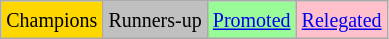<table class="wikitable">
<tr>
<td bgcolor=gold><small>Champions</small></td>
<td bgcolor=silver><small>Runners-up</small></td>
<td bgcolor=palegreen><small><a href='#'>Promoted</a></small></td>
<td bgcolor=pink><small><a href='#'>Relegated</a></small></td>
</tr>
</table>
